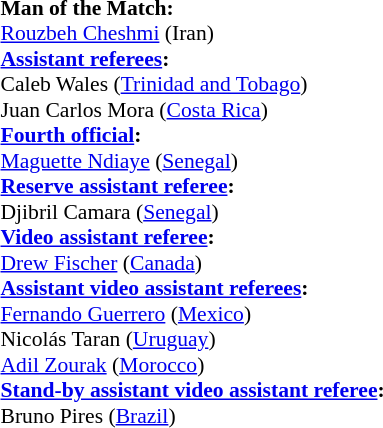<table style="width:100%; font-size:90%;">
<tr>
<td><br><strong>Man of the Match:</strong>
<br><a href='#'>Rouzbeh Cheshmi</a> (Iran)<br><strong><a href='#'>Assistant referees</a>:</strong>
<br>Caleb Wales (<a href='#'>Trinidad and Tobago</a>)
<br>Juan Carlos Mora (<a href='#'>Costa Rica</a>)
<br><strong><a href='#'>Fourth official</a>:</strong>
<br><a href='#'>Maguette Ndiaye</a> (<a href='#'>Senegal</a>)
<br><strong><a href='#'>Reserve assistant referee</a>:</strong>
<br>Djibril Camara (<a href='#'>Senegal</a>)
<br><strong><a href='#'>Video assistant referee</a>:</strong>
<br><a href='#'>Drew Fischer</a> (<a href='#'>Canada</a>)
<br><strong><a href='#'>Assistant video assistant referees</a>:</strong>
<br><a href='#'>Fernando Guerrero</a> (<a href='#'>Mexico</a>)
<br> Nicolás Taran (<a href='#'>Uruguay</a>)
<br><a href='#'>Adil Zourak</a> (<a href='#'>Morocco</a>)
<br><strong><a href='#'>Stand-by assistant video assistant referee</a>:</strong>
<br>Bruno Pires (<a href='#'>Brazil</a>)</td>
</tr>
</table>
